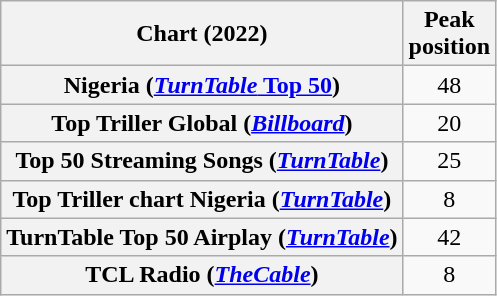<table class="wikitable sortable plainrowheaders">
<tr>
<th>Chart (2022)</th>
<th>Peak<br>position</th>
</tr>
<tr>
<th scope="row">Nigeria (<a href='#'><em>TurnTable</em> Top 50</a>)</th>
<td align=center>48</td>
</tr>
<tr>
<th scope="row">Top Triller Global (<a href='#'><em>Billboard</em></a>)</th>
<td align=center>20</td>
</tr>
<tr>
<th scope="row">Top 50 Streaming Songs (<a href='#'><em>TurnTable</em></a>)</th>
<td align=center>25</td>
</tr>
<tr>
<th scope="row">Top Triller chart Nigeria (<a href='#'><em>TurnTable</em></a>)</th>
<td align=center>8</td>
</tr>
<tr>
<th scope="row">TurnTable Top 50 Airplay (<a href='#'><em>TurnTable</em></a>)</th>
<td align=center>42</td>
</tr>
<tr>
<th scope="row">TCL Radio (<em><a href='#'>TheCable</a></em>)</th>
<td align=center>8</td>
</tr>
</table>
